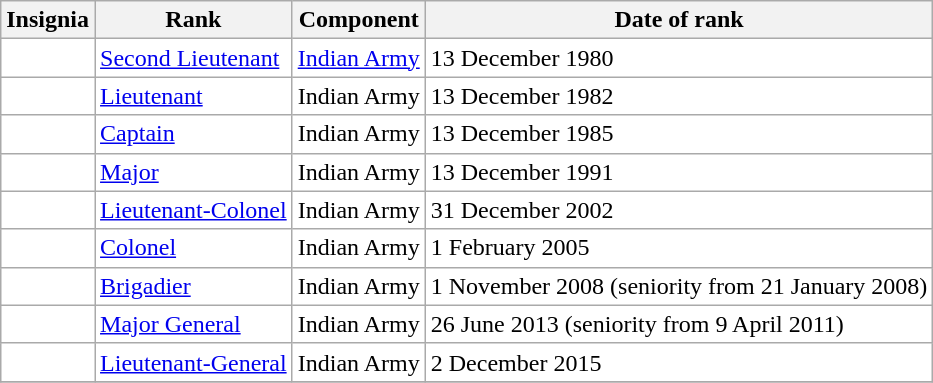<table class="wikitable" style="background:white">
<tr>
<th>Insignia</th>
<th>Rank</th>
<th>Component</th>
<th>Date of rank</th>
</tr>
<tr>
<td align="center"></td>
<td><a href='#'>Second Lieutenant</a></td>
<td><a href='#'>Indian Army</a></td>
<td>13 December 1980</td>
</tr>
<tr>
<td align="center"></td>
<td><a href='#'>Lieutenant</a></td>
<td>Indian Army</td>
<td>13 December 1982</td>
</tr>
<tr>
<td align="center"></td>
<td><a href='#'>Captain</a></td>
<td>Indian Army</td>
<td>13 December 1985</td>
</tr>
<tr>
<td align="center"></td>
<td><a href='#'>Major</a></td>
<td>Indian Army</td>
<td>13 December 1991</td>
</tr>
<tr>
<td align="center"></td>
<td><a href='#'>Lieutenant-Colonel</a></td>
<td>Indian Army</td>
<td>31 December 2002</td>
</tr>
<tr>
<td align="center"></td>
<td><a href='#'>Colonel</a></td>
<td>Indian Army</td>
<td>1 February 2005</td>
</tr>
<tr>
<td align="center"></td>
<td><a href='#'>Brigadier</a></td>
<td>Indian Army</td>
<td>1 November 2008 (seniority from 21 January 2008)</td>
</tr>
<tr>
<td align="center"></td>
<td><a href='#'>Major General</a></td>
<td>Indian Army</td>
<td>26 June 2013 (seniority from 9 April 2011)</td>
</tr>
<tr>
<td align="center"></td>
<td><a href='#'>Lieutenant-General</a></td>
<td>Indian Army</td>
<td>2 December 2015</td>
</tr>
<tr>
</tr>
</table>
